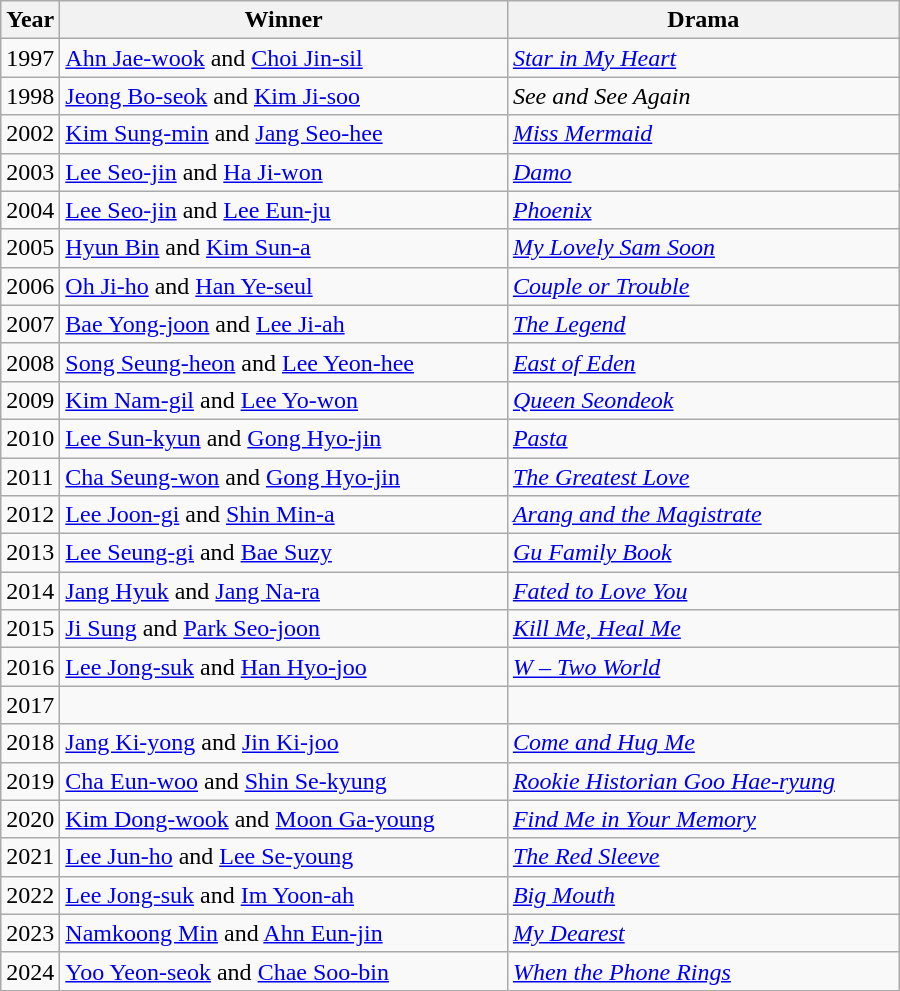<table class="wikitable" style="width:600px">
<tr>
<th width=10>Year</th>
<th>Winner</th>
<th>Drama</th>
</tr>
<tr>
<td>1997</td>
<td><a href='#'>Ahn Jae-wook</a> and <a href='#'>Choi Jin-sil</a></td>
<td><em><a href='#'>Star in My Heart</a></em></td>
</tr>
<tr>
<td>1998</td>
<td><a href='#'>Jeong Bo-seok</a> and <a href='#'>Kim Ji-soo</a></td>
<td><em>See and See Again</em></td>
</tr>
<tr>
<td>2002</td>
<td><a href='#'>Kim Sung-min</a> and <a href='#'>Jang Seo-hee</a></td>
<td><em><a href='#'>Miss Mermaid</a></em></td>
</tr>
<tr>
<td>2003</td>
<td><a href='#'>Lee Seo-jin</a> and <a href='#'>Ha Ji-won</a></td>
<td><em><a href='#'>Damo</a></em></td>
</tr>
<tr>
<td>2004</td>
<td><a href='#'>Lee Seo-jin</a> and <a href='#'>Lee Eun-ju</a></td>
<td><em><a href='#'>Phoenix</a></em></td>
</tr>
<tr>
<td>2005</td>
<td><a href='#'>Hyun Bin</a> and <a href='#'>Kim Sun-a</a></td>
<td><em><a href='#'>My Lovely Sam Soon</a></em></td>
</tr>
<tr>
<td>2006</td>
<td><a href='#'>Oh Ji-ho</a> and <a href='#'>Han Ye-seul</a></td>
<td><em><a href='#'>Couple or Trouble</a></em></td>
</tr>
<tr>
<td>2007</td>
<td><a href='#'>Bae Yong-joon</a> and <a href='#'>Lee Ji-ah</a></td>
<td><em><a href='#'>The Legend</a></em></td>
</tr>
<tr>
<td>2008</td>
<td><a href='#'>Song Seung-heon</a> and <a href='#'>Lee Yeon-hee</a></td>
<td><em><a href='#'>East of Eden</a></em></td>
</tr>
<tr>
<td>2009</td>
<td><a href='#'>Kim Nam-gil</a> and <a href='#'>Lee Yo-won</a></td>
<td><em><a href='#'>Queen Seondeok</a></em></td>
</tr>
<tr>
<td>2010</td>
<td><a href='#'>Lee Sun-kyun</a> and <a href='#'>Gong Hyo-jin</a></td>
<td><em><a href='#'>Pasta</a></em></td>
</tr>
<tr>
<td>2011</td>
<td><a href='#'>Cha Seung-won</a> and <a href='#'>Gong Hyo-jin</a></td>
<td><em><a href='#'>The Greatest Love</a></em></td>
</tr>
<tr>
<td>2012</td>
<td><a href='#'>Lee Joon-gi</a> and <a href='#'>Shin Min-a</a></td>
<td><em><a href='#'>Arang and the Magistrate</a></em></td>
</tr>
<tr>
<td>2013</td>
<td><a href='#'>Lee Seung-gi</a> and <a href='#'>Bae Suzy</a></td>
<td><em><a href='#'>Gu Family Book</a></em></td>
</tr>
<tr>
<td>2014</td>
<td><a href='#'>Jang Hyuk</a> and <a href='#'>Jang Na-ra</a></td>
<td><em><a href='#'>Fated to Love You</a></em></td>
</tr>
<tr>
<td>2015</td>
<td><a href='#'>Ji Sung</a> and <a href='#'>Park Seo-joon</a></td>
<td><em><a href='#'>Kill Me, Heal Me</a></em></td>
</tr>
<tr>
<td>2016</td>
<td><a href='#'>Lee Jong-suk</a> and <a href='#'>Han Hyo-joo</a></td>
<td><em><a href='#'>W – Two World</a></em></td>
</tr>
<tr>
<td>2017</td>
<td></td>
<td></td>
</tr>
<tr>
<td>2018</td>
<td><a href='#'>Jang Ki-yong</a> and <a href='#'>Jin Ki-joo</a></td>
<td><em><a href='#'>Come and Hug Me</a></em></td>
</tr>
<tr>
<td>2019</td>
<td><a href='#'>Cha Eun-woo</a> and <a href='#'>Shin Se-kyung</a></td>
<td><em><a href='#'>Rookie Historian Goo Hae-ryung</a></em></td>
</tr>
<tr>
<td>2020</td>
<td><a href='#'>Kim Dong-wook</a> and <a href='#'>Moon Ga-young</a></td>
<td><em><a href='#'>Find Me in Your Memory</a></em></td>
</tr>
<tr>
<td>2021</td>
<td><a href='#'>Lee Jun-ho</a> and <a href='#'>Lee Se-young</a></td>
<td><em><a href='#'>The Red Sleeve</a></em></td>
</tr>
<tr>
<td>2022</td>
<td><a href='#'>Lee Jong-suk</a> and  <a href='#'>Im Yoon-ah</a></td>
<td><em><a href='#'>Big Mouth</a></em></td>
</tr>
<tr>
<td>2023</td>
<td><a href='#'>Namkoong Min</a> and <a href='#'>Ahn Eun-jin</a></td>
<td><em><a href='#'>My Dearest</a></em></td>
</tr>
<tr>
<td>2024</td>
<td><a href='#'>Yoo Yeon-seok</a> and <a href='#'>Chae Soo-bin</a></td>
<td><em><a href='#'>When the Phone Rings</a></em></td>
</tr>
</table>
